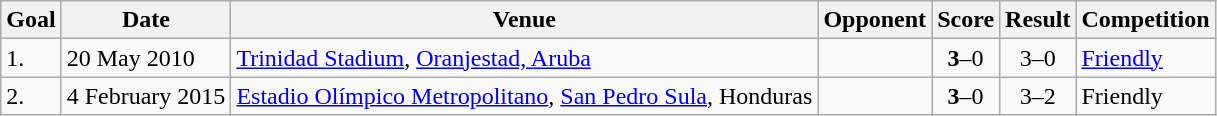<table class="wikitable plainrowheaders sortable">
<tr>
<th>Goal</th>
<th>Date</th>
<th>Venue</th>
<th>Opponent</th>
<th>Score</th>
<th>Result</th>
<th>Competition</th>
</tr>
<tr>
<td>1.</td>
<td>20 May 2010</td>
<td><a href='#'>Trinidad Stadium</a>, <a href='#'>Oranjestad, Aruba</a></td>
<td></td>
<td align=center><strong>3</strong>–0</td>
<td align=center>3–0</td>
<td><a href='#'>Friendly</a></td>
</tr>
<tr>
<td>2.</td>
<td>4 February 2015</td>
<td><a href='#'>Estadio Olímpico Metropolitano</a>, <a href='#'>San Pedro Sula</a>, Honduras</td>
<td></td>
<td align=center><strong>3</strong>–0</td>
<td align=center>3–2</td>
<td>Friendly</td>
</tr>
</table>
